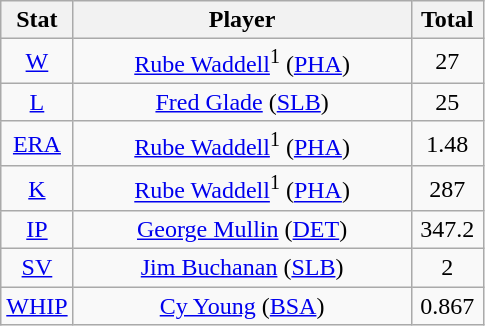<table class="wikitable" style="text-align:center;">
<tr>
<th style="width:15%;">Stat</th>
<th>Player</th>
<th style="width:15%;">Total</th>
</tr>
<tr>
<td><a href='#'>W</a></td>
<td><a href='#'>Rube Waddell</a><sup>1</sup> (<a href='#'>PHA</a>)</td>
<td>27</td>
</tr>
<tr>
<td><a href='#'>L</a></td>
<td><a href='#'>Fred Glade</a> (<a href='#'>SLB</a>)</td>
<td>25</td>
</tr>
<tr>
<td><a href='#'>ERA</a></td>
<td><a href='#'>Rube Waddell</a><sup>1</sup> (<a href='#'>PHA</a>)</td>
<td>1.48</td>
</tr>
<tr>
<td><a href='#'>K</a></td>
<td><a href='#'>Rube Waddell</a><sup>1</sup> (<a href='#'>PHA</a>)</td>
<td>287</td>
</tr>
<tr>
<td><a href='#'>IP</a></td>
<td><a href='#'>George Mullin</a> (<a href='#'>DET</a>)</td>
<td>347.2</td>
</tr>
<tr>
<td><a href='#'>SV</a></td>
<td><a href='#'>Jim Buchanan</a> (<a href='#'>SLB</a>)</td>
<td>2</td>
</tr>
<tr>
<td><a href='#'>WHIP</a></td>
<td><a href='#'>Cy Young</a> (<a href='#'>BSA</a>)</td>
<td>0.867</td>
</tr>
</table>
